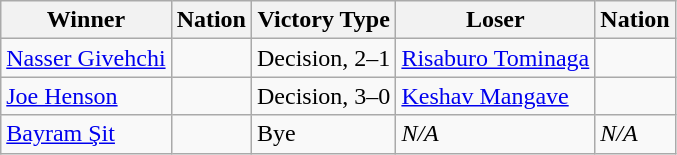<table class="wikitable sortable" style="text-align:left;">
<tr>
<th>Winner</th>
<th>Nation</th>
<th>Victory Type</th>
<th>Loser</th>
<th>Nation</th>
</tr>
<tr>
<td><a href='#'>Nasser Givehchi</a></td>
<td></td>
<td>Decision, 2–1</td>
<td><a href='#'>Risaburo Tominaga</a></td>
<td></td>
</tr>
<tr>
<td><a href='#'>Joe Henson</a></td>
<td></td>
<td>Decision, 3–0</td>
<td><a href='#'>Keshav Mangave</a></td>
<td></td>
</tr>
<tr>
<td><a href='#'>Bayram Şit</a></td>
<td></td>
<td>Bye</td>
<td><em>N/A</em></td>
<td><em>N/A</em></td>
</tr>
</table>
